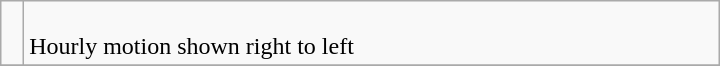<table class=wikitable width=480>
<tr>
<td></td>
<td><br>Hourly motion shown right to left</td>
</tr>
<tr>
</tr>
</table>
